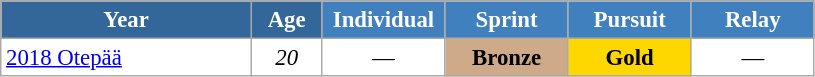<table class="wikitable" style="font-size:95%; text-align:center; border:grey solid 1px; border-collapse:collapse; background:#ffffff;">
<tr>
<th style="background-color:#369; color:white;    width:160px;">Year</th>
<th style="background-color:#369; color:white;    width:40px;">Age</th>
<th style="background-color:#4180be; color:white; width:75px;">Individual</th>
<th style="background-color:#4180be; color:white; width:75px;">Sprint</th>
<th style="background-color:#4180be; color:white; width:75px;">Pursuit</th>
<th style="background-color:#4180be; color:white; width:75px;">Relay</th>
</tr>
<tr>
<td align=left> <a href='#'>2018 Otepää</a></td>
<td><em>20</em></td>
<td>—</td>
<td style="background:#cfaa88;"><strong>Bronze</strong></td>
<td style="background:gold"><strong>Gold</strong></td>
<td>—</td>
</tr>
</table>
